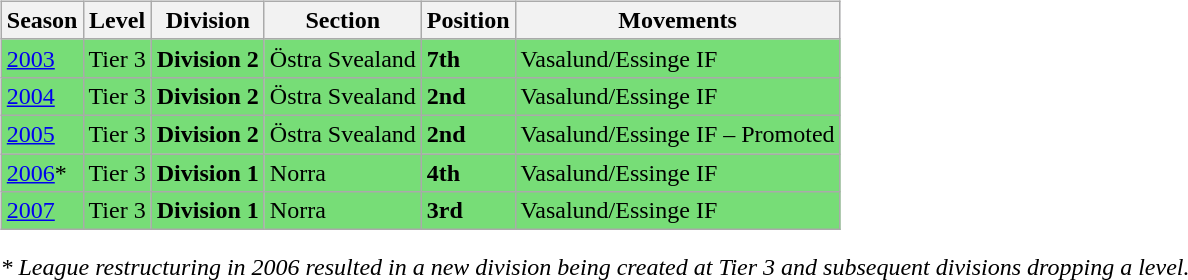<table>
<tr>
<td valign="top" width=0%><br><table class="wikitable">
<tr style="background:#f0f6fa;">
<th><strong>Season</strong></th>
<th><strong>Level</strong></th>
<th><strong>Division</strong></th>
<th><strong>Section</strong></th>
<th><strong>Position</strong></th>
<th><strong>Movements</strong></th>
</tr>
<tr>
<td style="background:#77DD77;"><a href='#'>2003</a></td>
<td style="background:#77DD77;">Tier 3</td>
<td style="background:#77DD77;"><strong>Division 2</strong></td>
<td style="background:#77DD77;">Östra Svealand</td>
<td style="background:#77DD77;"><strong>7th</strong></td>
<td style="background:#77DD77;">Vasalund/Essinge IF</td>
</tr>
<tr>
<td style="background:#77DD77;"><a href='#'>2004</a></td>
<td style="background:#77DD77;">Tier 3</td>
<td style="background:#77DD77;"><strong>Division 2</strong></td>
<td style="background:#77DD77;">Östra Svealand</td>
<td style="background:#77DD77;"><strong>2nd</strong></td>
<td style="background:#77DD77;">Vasalund/Essinge IF</td>
</tr>
<tr>
<td style="background:#77DD77;"><a href='#'>2005</a></td>
<td style="background:#77DD77;">Tier 3</td>
<td style="background:#77DD77;"><strong>Division 2</strong></td>
<td style="background:#77DD77;">Östra Svealand</td>
<td style="background:#77DD77;"><strong>2nd</strong></td>
<td style="background:#77DD77;">Vasalund/Essinge IF – Promoted</td>
</tr>
<tr>
<td style="background:#77DD77;"><a href='#'>2006</a>*</td>
<td style="background:#77DD77;">Tier 3</td>
<td style="background:#77DD77;"><strong>Division 1</strong></td>
<td style="background:#77DD77;">Norra</td>
<td style="background:#77DD77;"><strong>4th</strong></td>
<td style="background:#77DD77;">Vasalund/Essinge IF</td>
</tr>
<tr>
<td style="background:#77DD77;"><a href='#'>2007</a></td>
<td style="background:#77DD77;">Tier 3</td>
<td style="background:#77DD77;"><strong>Division 1</strong></td>
<td style="background:#77DD77;">Norra</td>
<td style="background:#77DD77;"><strong>3rd</strong></td>
<td style="background:#77DD77;">Vasalund/Essinge IF</td>
</tr>
</table>
<em>* League restructuring in 2006 resulted in a new division being created at Tier 3 and subsequent divisions dropping a level.</em>
</td>
</tr>
</table>
